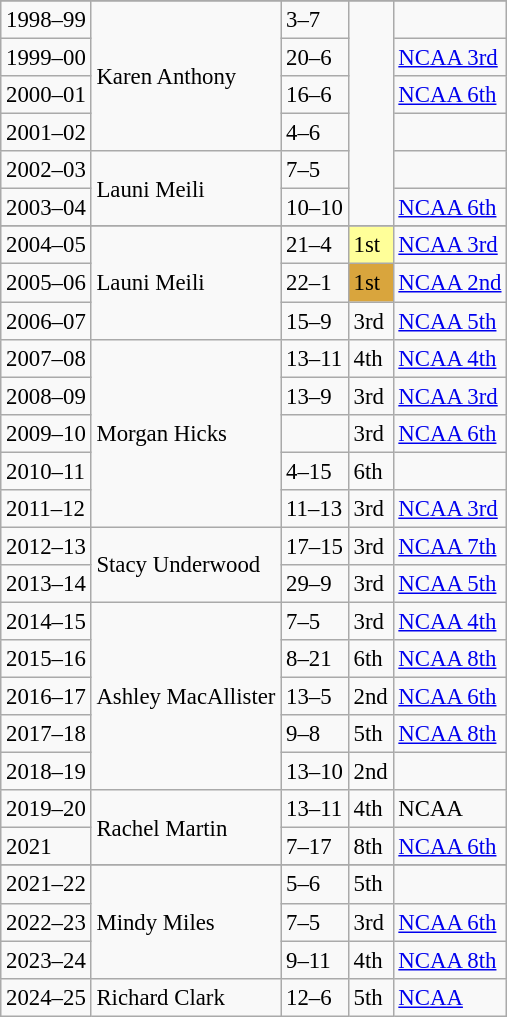<table class=wikitable style="font-size: 95%">
<tr>
</tr>
<tr>
<td>1998–99</td>
<td rowspan=4>Karen Anthony</td>
<td>3–7</td>
<td rowspan=6></td>
<td></td>
</tr>
<tr>
<td>1999–00</td>
<td>20–6</td>
<td><a href='#'>NCAA 3rd</a></td>
</tr>
<tr>
<td>2000–01</td>
<td>16–6</td>
<td><a href='#'>NCAA 6th</a></td>
</tr>
<tr>
<td>2001–02</td>
<td>4–6</td>
<td></td>
</tr>
<tr>
<td>2002–03</td>
<td rowspan=2>Launi Meili</td>
<td>7–5</td>
<td></td>
</tr>
<tr>
<td>2003–04</td>
<td>10–10</td>
<td><a href='#'>NCAA 6th</a></td>
</tr>
<tr>
</tr>
<tr>
<td>2004–05</td>
<td rowspan=3>Launi Meili</td>
<td>21–4</td>
<td bgcolor=ffff99>1st</td>
<td><a href='#'>NCAA 3rd</a></td>
</tr>
<tr>
<td>2005–06</td>
<td>22–1</td>
<td bgcolor=d9a53d>1st</td>
<td><a href='#'>NCAA 2nd</a></td>
</tr>
<tr>
<td>2006–07</td>
<td>15–9</td>
<td>3rd</td>
<td><a href='#'>NCAA 5th</a></td>
</tr>
<tr>
<td>2007–08</td>
<td rowspan=5>Morgan Hicks</td>
<td>13–11</td>
<td>4th</td>
<td><a href='#'>NCAA 4th</a></td>
</tr>
<tr>
<td>2008–09</td>
<td>13–9</td>
<td>3rd</td>
<td><a href='#'>NCAA 3rd</a></td>
</tr>
<tr>
<td>2009–10</td>
<td></td>
<td>3rd</td>
<td><a href='#'>NCAA 6th</a></td>
</tr>
<tr>
<td>2010–11</td>
<td>4–15</td>
<td>6th</td>
<td></td>
</tr>
<tr>
<td>2011–12</td>
<td>11–13</td>
<td>3rd</td>
<td><a href='#'>NCAA 3rd</a></td>
</tr>
<tr>
<td>2012–13</td>
<td rowspan=2>Stacy Underwood</td>
<td>17–15</td>
<td>3rd</td>
<td><a href='#'>NCAA 7th</a></td>
</tr>
<tr>
<td>2013–14</td>
<td>29–9</td>
<td>3rd</td>
<td><a href='#'>NCAA 5th</a></td>
</tr>
<tr>
<td>2014–15</td>
<td rowspan=5>Ashley MacAllister</td>
<td>7–5</td>
<td>3rd</td>
<td><a href='#'>NCAA 4th</a></td>
</tr>
<tr>
<td>2015–16</td>
<td>8–21</td>
<td>6th</td>
<td><a href='#'>NCAA 8th</a></td>
</tr>
<tr>
<td>2016–17</td>
<td>13–5</td>
<td>2nd</td>
<td><a href='#'>NCAA 6th</a></td>
</tr>
<tr>
<td>2017–18</td>
<td>9–8</td>
<td>5th</td>
<td><a href='#'>NCAA 8th</a></td>
</tr>
<tr>
<td>2018–19</td>
<td>13–10</td>
<td>2nd</td>
<td></td>
</tr>
<tr>
<td>2019–20</td>
<td rowspan=2>Rachel Martin</td>
<td>13–11</td>
<td>4th</td>
<td>NCAA</td>
</tr>
<tr>
<td>2021</td>
<td>7–17</td>
<td>8th</td>
<td><a href='#'>NCAA 6th</a></td>
</tr>
<tr>
</tr>
<tr>
<td>2021–22</td>
<td rowspan=3>Mindy Miles</td>
<td>5–6</td>
<td>5th</td>
<td></td>
</tr>
<tr>
<td>2022–23</td>
<td>7–5</td>
<td>3rd</td>
<td><a href='#'>NCAA 6th</a></td>
</tr>
<tr>
<td>2023–24</td>
<td>9–11</td>
<td>4th</td>
<td><a href='#'>NCAA 8th</a></td>
</tr>
<tr>
<td>2024–25</td>
<td>Richard Clark</td>
<td>12–6</td>
<td>5th</td>
<td><a href='#'>NCAA</a></td>
</tr>
</table>
